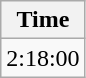<table class="wikitable" border="1" align="upright">
<tr>
<th>Time</th>
</tr>
<tr>
<td>2:18:00</td>
</tr>
</table>
